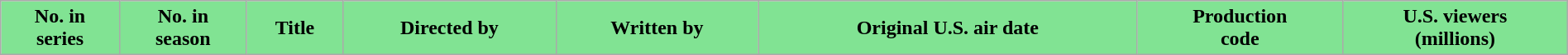<table class="wikitable plainrowheaders" style="width:100%">
<tr>
<th style="background-color: #81e393; color:#000; text-align: center;">No. in<br>series</th>
<th style="background-color: #81e393; color:#000; text-align: center;">No. in<br>season</th>
<th style="background-color: #81e393; color:#000; text-align: center;">Title</th>
<th style="background-color: #81e393; color:#000; text-align: center;">Directed by</th>
<th style="background-color: #81e393; color:#000; text-align: center;">Written by</th>
<th style="background-color: #81e393; color:#000; text-align: center;">Original U.S. air date</th>
<th style="background-color: #81e393; color:#000; text-align: center;">Production<br>code</th>
<th style="background-color: #81e393; color:#000; text-align: center;">U.S. viewers<br>(millions)<br>




















</th>
</tr>
</table>
